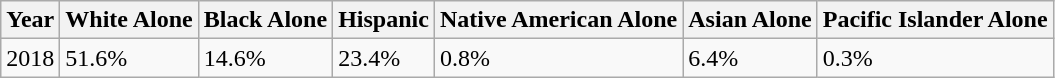<table class="wikitable">
<tr>
<th>Year</th>
<th>White Alone</th>
<th>Black Alone</th>
<th>Hispanic</th>
<th>Native American Alone</th>
<th>Asian Alone</th>
<th>Pacific Islander Alone</th>
</tr>
<tr>
<td>2018</td>
<td>51.6%</td>
<td>14.6%</td>
<td>23.4%</td>
<td>0.8%</td>
<td>6.4%</td>
<td>0.3%</td>
</tr>
</table>
